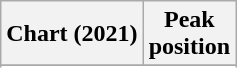<table class="wikitable sortable plainrowheaders" style="text-align:center">
<tr>
<th scope="col">Chart (2021)</th>
<th scope="col">Peak<br>position</th>
</tr>
<tr>
</tr>
<tr>
</tr>
<tr>
</tr>
<tr>
</tr>
<tr>
</tr>
<tr>
</tr>
<tr>
</tr>
<tr>
</tr>
</table>
